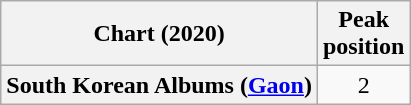<table class="wikitable plainrowheaders" style="text-align:center">
<tr>
<th scope="col">Chart (2020)</th>
<th scope="col">Peak<br>position</th>
</tr>
<tr>
<th scope="row">South Korean Albums (<a href='#'>Gaon</a>)</th>
<td>2</td>
</tr>
</table>
